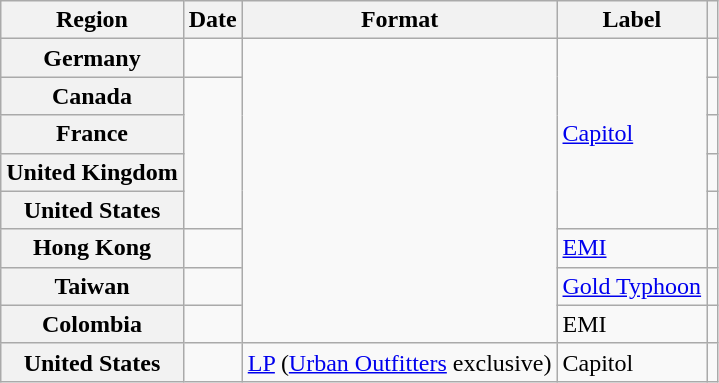<table class="wikitable plainrowheaders">
<tr>
<th scope="col">Region</th>
<th scope="col">Date</th>
<th scope="col">Format</th>
<th scope="col">Label</th>
<th scope="col"></th>
</tr>
<tr>
<th scope="row">Germany</th>
<td></td>
<td rowspan="8"></td>
<td rowspan="5"><a href='#'>Capitol</a></td>
<td style="text-align:center;"></td>
</tr>
<tr>
<th scope="row">Canada</th>
<td rowspan="4"></td>
<td style="text-align:center;"></td>
</tr>
<tr>
<th scope="row">France</th>
<td style="text-align:center;"></td>
</tr>
<tr>
<th scope="row">United Kingdom</th>
<td style="text-align:center;"></td>
</tr>
<tr>
<th scope="row">United States</th>
<td style="text-align:center;"></td>
</tr>
<tr>
<th scope="row">Hong Kong</th>
<td></td>
<td><a href='#'>EMI</a></td>
<td style="text-align:center;"></td>
</tr>
<tr>
<th scope="row">Taiwan</th>
<td></td>
<td><a href='#'>Gold Typhoon</a></td>
<td style="text-align:center;"></td>
</tr>
<tr>
<th scope="row">Colombia</th>
<td></td>
<td>EMI</td>
<td style="text-align:center;"></td>
</tr>
<tr>
<th scope="row">United States</th>
<td></td>
<td><a href='#'>LP</a> (<a href='#'>Urban Outfitters</a> exclusive)</td>
<td>Capitol</td>
<td style="text-align:center;"></td>
</tr>
</table>
